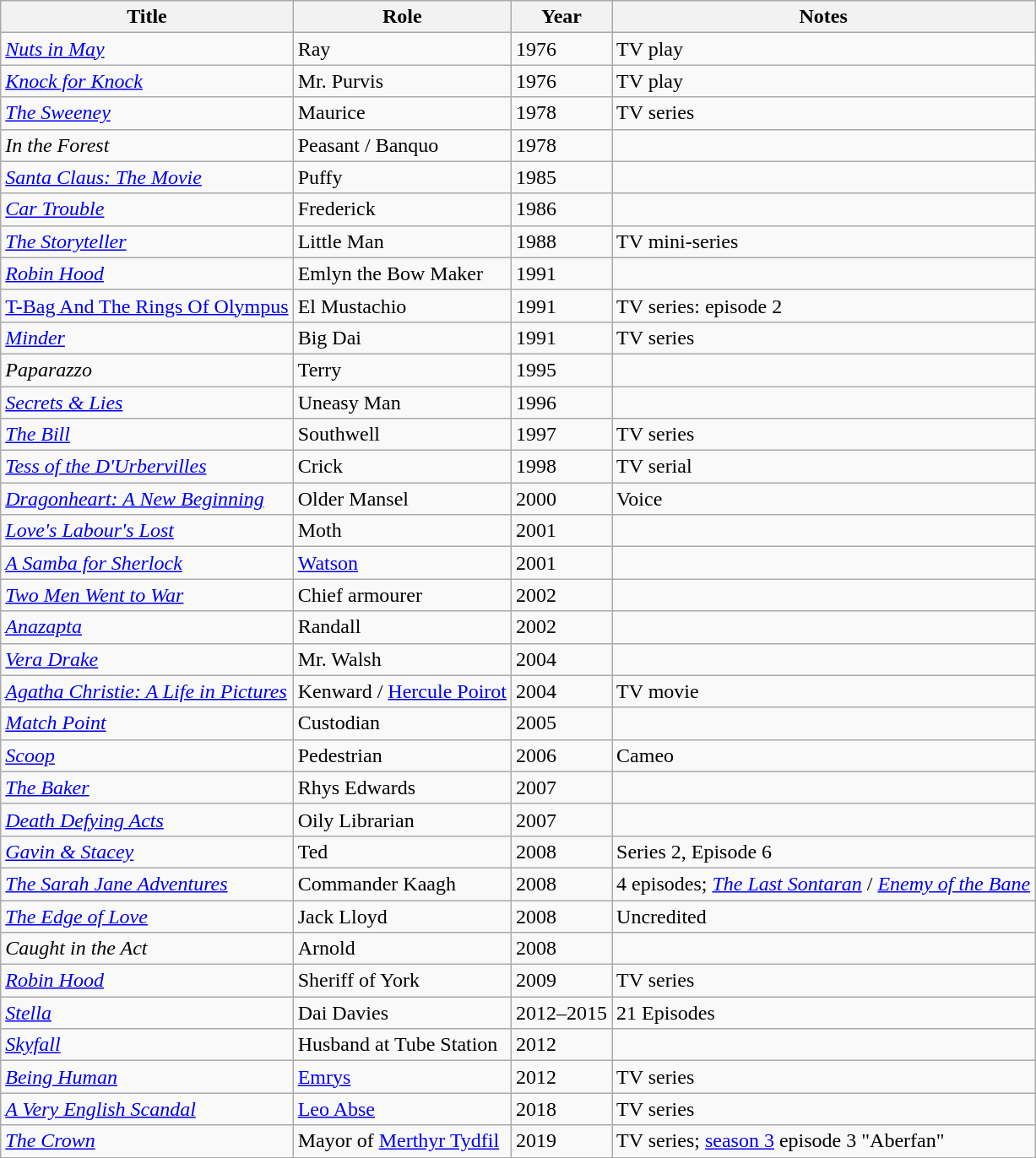<table class="wikitable sortable">
<tr>
<th>Title</th>
<th>Role</th>
<th>Year</th>
<th>Notes</th>
</tr>
<tr>
<td><em><a href='#'>Nuts in May</a></em></td>
<td>Ray</td>
<td>1976</td>
<td>TV play</td>
</tr>
<tr>
<td><em><a href='#'>Knock for Knock</a></em></td>
<td>Mr. Purvis</td>
<td>1976</td>
<td>TV play</td>
</tr>
<tr>
<td><em><a href='#'>The Sweeney</a></em></td>
<td>Maurice</td>
<td>1978</td>
<td>TV series</td>
</tr>
<tr>
<td><em>In the Forest</em></td>
<td>Peasant / Banquo</td>
<td>1978</td>
<td></td>
</tr>
<tr>
<td><em><a href='#'>Santa Claus: The Movie</a></em></td>
<td>Puffy</td>
<td>1985</td>
<td></td>
</tr>
<tr>
<td><em><a href='#'>Car Trouble</a></em></td>
<td>Frederick</td>
<td>1986</td>
<td></td>
</tr>
<tr>
<td><em><a href='#'>The Storyteller</a></em></td>
<td>Little Man</td>
<td>1988</td>
<td>TV mini-series</td>
</tr>
<tr>
<td><em><a href='#'>Robin Hood</a></em></td>
<td>Emlyn the Bow Maker</td>
<td>1991</td>
<td></td>
</tr>
<tr>
<td><a href='#'>T-Bag And The Rings Of Olympus</a></td>
<td>El Mustachio</td>
<td>1991</td>
<td>TV series: episode 2</td>
</tr>
<tr>
<td><em><a href='#'>Minder</a></em></td>
<td>Big Dai</td>
<td>1991</td>
<td>TV series</td>
</tr>
<tr>
<td><em>Paparazzo</em></td>
<td>Terry</td>
<td>1995</td>
<td></td>
</tr>
<tr>
<td><em><a href='#'>Secrets & Lies</a></em></td>
<td>Uneasy Man</td>
<td>1996</td>
<td></td>
</tr>
<tr>
<td><em><a href='#'>The Bill</a></em></td>
<td>Southwell</td>
<td>1997</td>
<td>TV series</td>
</tr>
<tr>
<td><em><a href='#'>Tess of the D'Urbervilles</a></em></td>
<td>Crick</td>
<td>1998</td>
<td>TV serial</td>
</tr>
<tr>
<td><em><a href='#'>Dragonheart: A New Beginning</a></em></td>
<td>Older Mansel</td>
<td>2000</td>
<td>Voice</td>
</tr>
<tr>
<td><em><a href='#'>Love's Labour's Lost</a></em></td>
<td>Moth</td>
<td>2001</td>
<td></td>
</tr>
<tr>
<td><em><a href='#'>A Samba for Sherlock</a></em></td>
<td><a href='#'>Watson</a></td>
<td>2001</td>
<td></td>
</tr>
<tr>
<td><em><a href='#'>Two Men Went to War</a></em></td>
<td>Chief armourer</td>
<td>2002</td>
<td></td>
</tr>
<tr>
<td><em><a href='#'>Anazapta</a></em></td>
<td>Randall</td>
<td>2002</td>
<td></td>
</tr>
<tr>
<td><em><a href='#'>Vera Drake</a></em></td>
<td>Mr. Walsh</td>
<td>2004</td>
<td></td>
</tr>
<tr>
<td><em><a href='#'>Agatha Christie: A Life in Pictures</a></em></td>
<td>Kenward / <a href='#'>Hercule Poirot</a></td>
<td>2004</td>
<td>TV movie</td>
</tr>
<tr>
<td><em><a href='#'>Match Point</a></em></td>
<td>Custodian</td>
<td>2005</td>
<td></td>
</tr>
<tr>
<td><em><a href='#'>Scoop</a></em></td>
<td>Pedestrian</td>
<td>2006</td>
<td>Cameo</td>
</tr>
<tr>
<td><em><a href='#'>The Baker</a></em></td>
<td>Rhys Edwards</td>
<td>2007</td>
<td></td>
</tr>
<tr>
<td><em><a href='#'>Death Defying Acts</a></em></td>
<td>Oily Librarian</td>
<td>2007</td>
<td></td>
</tr>
<tr>
<td><em><a href='#'>Gavin & Stacey</a></em></td>
<td>Ted</td>
<td>2008</td>
<td>Series 2, Episode 6</td>
</tr>
<tr>
<td><em><a href='#'>The Sarah Jane Adventures</a></em></td>
<td>Commander Kaagh</td>
<td>2008</td>
<td>4 episodes; <em><a href='#'>The Last Sontaran</a></em> / <em><a href='#'>Enemy of the Bane</a></em></td>
</tr>
<tr>
<td><em><a href='#'>The Edge of Love</a></em></td>
<td>Jack Lloyd</td>
<td>2008</td>
<td>Uncredited</td>
</tr>
<tr>
<td><em>Caught in the Act</em></td>
<td>Arnold</td>
<td>2008</td>
<td></td>
</tr>
<tr>
<td><em><a href='#'>Robin Hood</a></em></td>
<td>Sheriff of York</td>
<td>2009</td>
<td>TV series</td>
</tr>
<tr>
<td><em><a href='#'>Stella</a></em></td>
<td>Dai Davies</td>
<td>2012–2015</td>
<td>21 Episodes</td>
</tr>
<tr>
<td><em><a href='#'>Skyfall</a></em></td>
<td>Husband at Tube Station</td>
<td>2012</td>
<td></td>
</tr>
<tr>
<td><em><a href='#'>Being Human</a></em></td>
<td><a href='#'>Emrys</a></td>
<td>2012</td>
<td>TV series</td>
</tr>
<tr>
<td><em><a href='#'>A Very English Scandal</a></em></td>
<td><a href='#'>Leo Abse</a></td>
<td>2018</td>
<td>TV series</td>
</tr>
<tr>
<td><em><a href='#'>The Crown</a></em></td>
<td>Mayor of <a href='#'>Merthyr Tydfil</a></td>
<td>2019</td>
<td>TV series; <a href='#'>season 3</a> episode 3 "Aberfan"</td>
</tr>
</table>
